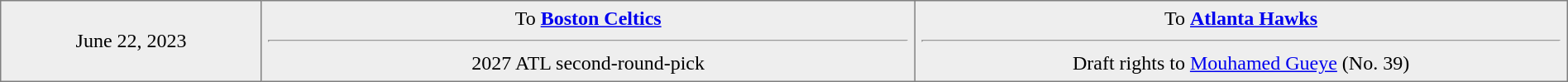<table border="1" style="border-collapse:collapse; text-align:center; width:100%;" cellpadding="5">
<tr bgcolor="eeeeee">
<td style="width:12%">June 22, 2023</td>
<td style="width:30%" valign="top">To <strong><a href='#'>Boston Celtics</a></strong><hr>2027 ATL second-round-pick</td>
<td style="width:30%" valign="top">To <strong><a href='#'>Atlanta Hawks</a></strong><hr>Draft rights to <a href='#'>Mouhamed Gueye</a> (No. 39)</td>
</tr>
</table>
